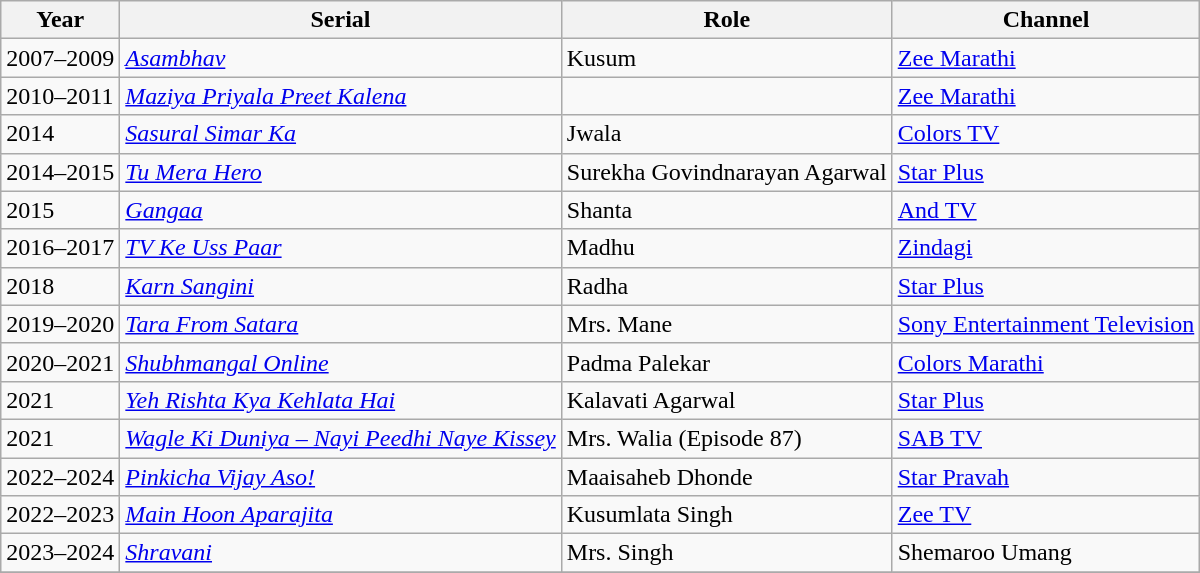<table class="wikitable sortable">
<tr>
<th>Year</th>
<th>Serial</th>
<th>Role</th>
<th>Channel</th>
</tr>
<tr>
<td>2007–2009</td>
<td><em><a href='#'> Asambhav</a></em></td>
<td>Kusum</td>
<td><a href='#'>Zee Marathi</a></td>
</tr>
<tr>
<td>2010–2011</td>
<td><em><a href='#'>Maziya Priyala Preet Kalena</a></em></td>
<td></td>
<td><a href='#'>Zee Marathi</a></td>
</tr>
<tr>
<td>2014</td>
<td><em><a href='#'>Sasural Simar Ka</a></em></td>
<td>Jwala</td>
<td><a href='#'>Colors TV</a></td>
</tr>
<tr>
<td>2014–2015</td>
<td><em><a href='#'>Tu Mera Hero</a></em></td>
<td>Surekha Govindnarayan Agarwal</td>
<td><a href='#'>Star Plus</a></td>
</tr>
<tr>
<td>2015</td>
<td><em><a href='#'>Gangaa</a></em></td>
<td>Shanta</td>
<td><a href='#'>And TV</a></td>
</tr>
<tr>
<td>2016–2017</td>
<td><em><a href='#'>TV Ke Uss Paar</a></em></td>
<td>Madhu</td>
<td><a href='#'> Zindagi</a></td>
</tr>
<tr>
<td>2018</td>
<td><em><a href='#'>Karn Sangini</a></em></td>
<td>Radha</td>
<td><a href='#'>Star Plus</a></td>
</tr>
<tr>
<td>2019–2020</td>
<td><em><a href='#'>Tara From Satara</a></em></td>
<td>Mrs. Mane</td>
<td><a href='#'>Sony Entertainment Television</a></td>
</tr>
<tr>
<td>2020–2021</td>
<td><em><a href='#'>Shubhmangal Online</a></em></td>
<td>Padma Palekar</td>
<td><a href='#'>Colors Marathi</a></td>
</tr>
<tr>
<td>2021</td>
<td><em><a href='#'>Yeh Rishta Kya Kehlata Hai</a></em></td>
<td>Kalavati Agarwal</td>
<td><a href='#'>Star Plus</a></td>
</tr>
<tr>
<td>2021</td>
<td><em><a href='#'>Wagle Ki Duniya – Nayi Peedhi Naye Kissey</a></em></td>
<td>Mrs. Walia (Episode 87)</td>
<td><a href='#'>SAB TV</a></td>
</tr>
<tr>
<td>2022–2024</td>
<td><em><a href='#'>Pinkicha Vijay Aso!</a></em></td>
<td>Maaisaheb Dhonde</td>
<td><a href='#'>Star Pravah</a></td>
</tr>
<tr>
<td>2022–2023</td>
<td><em><a href='#'>Main Hoon Aparajita</a></em></td>
<td>Kusumlata Singh</td>
<td><a href='#'>Zee TV</a></td>
</tr>
<tr>
<td>2023–2024</td>
<td><em><a href='#'>Shravani</a></em></td>
<td>Mrs. Singh</td>
<td>Shemaroo Umang</td>
</tr>
<tr>
</tr>
</table>
